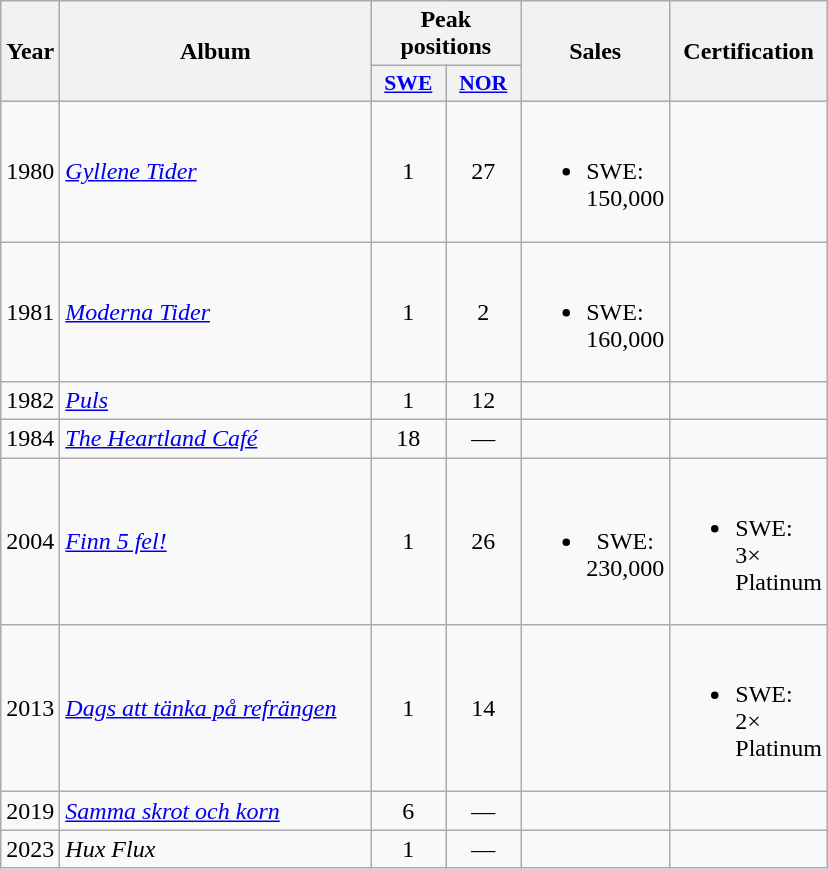<table class="wikitable">
<tr>
<th align="center" rowspan="2" width="10">Year</th>
<th align="center" rowspan="2" width="200">Album</th>
<th align="center" colspan="2" width="20">Peak positions</th>
<th align="center" rowspan="2" width="90">Sales</th>
<th align="center" rowspan="2" width="90">Certification</th>
</tr>
<tr>
<th scope="col" style="width:3em;font-size:90%;"><a href='#'>SWE</a><br></th>
<th scope="col" style="width:3em;font-size:90%;"><a href='#'>NOR</a><br></th>
</tr>
<tr>
<td style="text-align:center;">1980</td>
<td><em><a href='#'>Gyllene Tider</a></em></td>
<td style="text-align:center;">1</td>
<td style="text-align:center;">27</td>
<td><br><ul><li>SWE: 150,000</li></ul></td>
<td></td>
</tr>
<tr>
<td style="text-align:center;">1981</td>
<td><em><a href='#'>Moderna Tider</a></em></td>
<td style="text-align:center;">1</td>
<td style="text-align:center;">2</td>
<td><br><ul><li>SWE: 160,000</li></ul></td>
<td></td>
</tr>
<tr>
<td style="text-align:center;">1982</td>
<td><em><a href='#'>Puls</a></em></td>
<td style="text-align:center;">1</td>
<td style="text-align:center;">12</td>
<td></td>
<td></td>
</tr>
<tr>
<td style="text-align:center;">1984</td>
<td><em><a href='#'>The Heartland Café</a></em></td>
<td style="text-align:center;">18</td>
<td style="text-align:center;">—</td>
<td></td>
<td></td>
</tr>
<tr>
<td style="text-align:center;">2004</td>
<td><em><a href='#'>Finn 5 fel!</a></em></td>
<td style="text-align:center;">1</td>
<td style="text-align:center;">26</td>
<td style="text-align:center;"><br><ul><li>SWE: 230,000</li></ul></td>
<td><br><ul><li>SWE: 3× Platinum</li></ul></td>
</tr>
<tr>
<td style="text-align:center;">2013</td>
<td><em><a href='#'>Dags att tänka på refrängen</a></em></td>
<td style="text-align:center;">1</td>
<td style="text-align:center;">14</td>
<td style="text-align:center;"></td>
<td><br><ul><li>SWE: 2× Platinum</li></ul></td>
</tr>
<tr>
<td style="text-align:center;">2019</td>
<td><em><a href='#'>Samma skrot och korn</a></em></td>
<td style="text-align:center;">6</td>
<td style="text-align:center;">—</td>
<td style="text-align:center;"></td>
<td></td>
</tr>
<tr>
<td style="text-align:center;">2023</td>
<td><em>Hux Flux</em></td>
<td style="text-align:center;">1<br></td>
<td style="text-align:center;">—</td>
<td style="text-align:center;"></td>
<td></td>
</tr>
</table>
